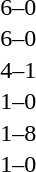<table cellspacing=1 width=70%>
<tr>
<th width=25%></th>
<th width=30%></th>
<th width=15%></th>
<th width=30%></th>
</tr>
<tr>
<td></td>
<td align=right></td>
<td align=center>6–0</td>
<td></td>
</tr>
<tr>
<td></td>
<td align=right></td>
<td align=center>6–0</td>
<td></td>
</tr>
<tr>
<td></td>
<td align=right></td>
<td align=center>4–1</td>
<td></td>
</tr>
<tr>
<td></td>
<td align=right></td>
<td align=center>1–0</td>
<td></td>
</tr>
<tr>
<td></td>
<td align=right></td>
<td align=center>1–8</td>
<td></td>
</tr>
<tr>
<td></td>
<td align=right></td>
<td align=center>1–0</td>
<td></td>
</tr>
</table>
